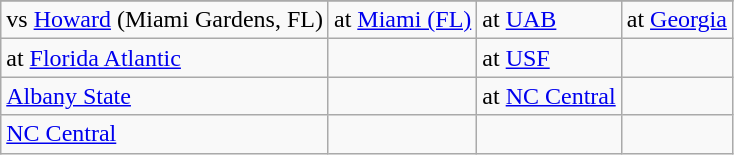<table class="wikitable">
<tr>
</tr>
<tr>
<td>vs <a href='#'>Howard</a> (Miami Gardens, FL)</td>
<td>at <a href='#'>Miami (FL)</a></td>
<td>at <a href='#'>UAB</a></td>
<td>at <a href='#'>Georgia</a></td>
</tr>
<tr>
<td>at <a href='#'>Florida Atlantic</a></td>
<td></td>
<td>at <a href='#'>USF</a></td>
<td></td>
</tr>
<tr>
<td><a href='#'>Albany State</a></td>
<td></td>
<td>at <a href='#'>NC Central</a></td>
<td></td>
</tr>
<tr>
<td><a href='#'>NC Central</a></td>
<td></td>
<td></td>
<td></td>
</tr>
</table>
